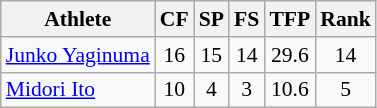<table class="wikitable" border="1" style="font-size:90%">
<tr>
<th>Athlete</th>
<th>CF</th>
<th>SP</th>
<th>FS</th>
<th>TFP</th>
<th>Rank</th>
</tr>
<tr align=center>
<td align=left><a href='#'>Junko Yaginuma</a></td>
<td>16</td>
<td>15</td>
<td>14</td>
<td>29.6</td>
<td>14</td>
</tr>
<tr align=center>
<td align=left><a href='#'>Midori Ito</a></td>
<td>10</td>
<td>4</td>
<td>3</td>
<td>10.6</td>
<td>5</td>
</tr>
</table>
